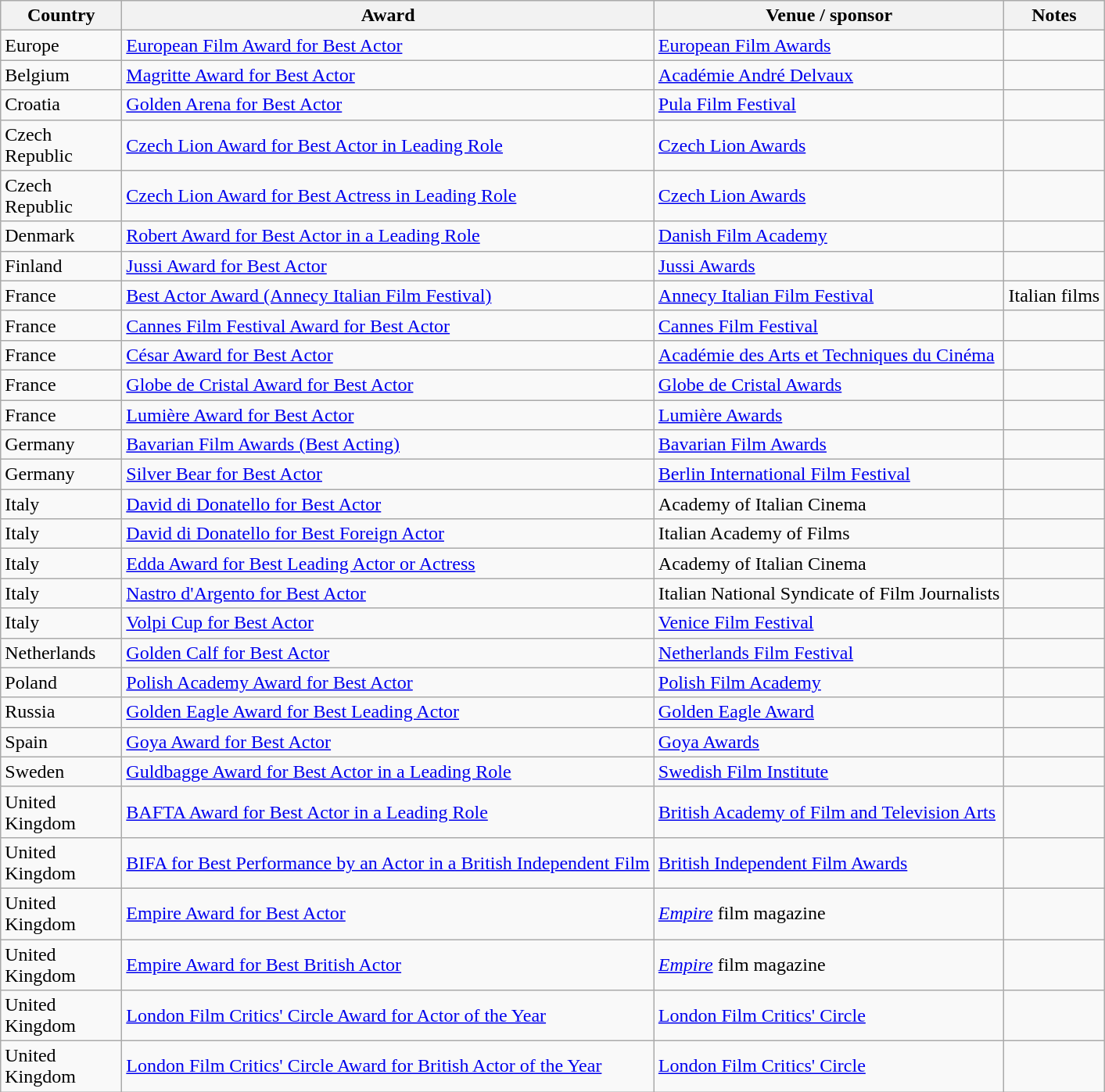<table class="wikitable sortable">
<tr>
<th style="width:6em;">Country</th>
<th>Award</th>
<th>Venue / sponsor</th>
<th>Notes</th>
</tr>
<tr>
<td>Europe</td>
<td><a href='#'>European Film Award for Best Actor</a></td>
<td><a href='#'>European Film Awards</a></td>
<td></td>
</tr>
<tr>
<td>Belgium</td>
<td><a href='#'>Magritte Award for Best Actor</a></td>
<td><a href='#'>Académie André Delvaux</a></td>
<td></td>
</tr>
<tr>
<td>Croatia</td>
<td><a href='#'>Golden Arena for Best Actor</a></td>
<td><a href='#'>Pula Film Festival</a></td>
<td></td>
</tr>
<tr>
<td>Czech Republic</td>
<td><a href='#'>Czech Lion Award for Best Actor in Leading Role</a></td>
<td><a href='#'>Czech Lion Awards</a></td>
<td></td>
</tr>
<tr>
<td>Czech Republic</td>
<td><a href='#'>Czech Lion Award for Best Actress in Leading Role</a></td>
<td><a href='#'>Czech Lion Awards</a></td>
<td></td>
</tr>
<tr>
<td>Denmark</td>
<td><a href='#'>Robert Award for Best Actor in a Leading Role</a></td>
<td><a href='#'>Danish Film Academy</a></td>
<td></td>
</tr>
<tr>
<td>Finland</td>
<td><a href='#'>Jussi Award for Best Actor</a></td>
<td><a href='#'>Jussi Awards</a></td>
<td></td>
</tr>
<tr>
<td>France</td>
<td><a href='#'>Best Actor Award (Annecy Italian Film Festival)</a></td>
<td><a href='#'>Annecy Italian Film Festival</a></td>
<td>Italian films</td>
</tr>
<tr>
<td>France</td>
<td><a href='#'>Cannes Film Festival Award for Best Actor</a></td>
<td><a href='#'>Cannes Film Festival</a></td>
<td></td>
</tr>
<tr>
<td>France</td>
<td><a href='#'>César Award for Best Actor</a></td>
<td><a href='#'>Académie des Arts et Techniques du Cinéma</a></td>
<td></td>
</tr>
<tr>
<td>France</td>
<td><a href='#'>Globe de Cristal Award for Best Actor</a></td>
<td><a href='#'>Globe de Cristal Awards</a></td>
<td></td>
</tr>
<tr>
<td>France</td>
<td><a href='#'>Lumière Award for Best Actor</a></td>
<td><a href='#'>Lumière Awards</a></td>
<td></td>
</tr>
<tr>
<td>Germany</td>
<td><a href='#'>Bavarian Film Awards (Best Acting)</a></td>
<td><a href='#'>Bavarian Film Awards</a></td>
<td></td>
</tr>
<tr>
<td>Germany</td>
<td><a href='#'>Silver Bear for Best Actor</a></td>
<td><a href='#'>Berlin International Film Festival</a></td>
<td></td>
</tr>
<tr>
<td>Italy</td>
<td><a href='#'>David di Donatello for Best Actor</a></td>
<td>Academy of Italian Cinema</td>
<td></td>
</tr>
<tr>
<td>Italy</td>
<td><a href='#'>David di Donatello for Best Foreign Actor</a></td>
<td>Italian Academy of Films</td>
<td></td>
</tr>
<tr>
<td>Italy</td>
<td><a href='#'>Edda Award for Best Leading Actor or Actress</a></td>
<td>Academy of Italian Cinema</td>
<td></td>
</tr>
<tr>
<td>Italy</td>
<td><a href='#'>Nastro d'Argento for Best Actor</a></td>
<td>Italian National Syndicate of Film Journalists</td>
<td></td>
</tr>
<tr>
<td>Italy</td>
<td><a href='#'>Volpi Cup for Best Actor</a></td>
<td><a href='#'>Venice Film Festival</a></td>
<td></td>
</tr>
<tr>
<td>Netherlands</td>
<td><a href='#'>Golden Calf for Best Actor</a></td>
<td><a href='#'>Netherlands Film Festival</a></td>
<td></td>
</tr>
<tr>
<td>Poland</td>
<td><a href='#'>Polish Academy Award for Best Actor</a></td>
<td><a href='#'>Polish Film Academy</a></td>
<td></td>
</tr>
<tr>
<td>Russia</td>
<td><a href='#'>Golden Eagle Award for Best Leading Actor</a></td>
<td><a href='#'>Golden Eagle Award</a></td>
<td></td>
</tr>
<tr>
<td>Spain</td>
<td><a href='#'>Goya Award for Best Actor</a></td>
<td><a href='#'>Goya Awards</a></td>
<td></td>
</tr>
<tr>
<td>Sweden</td>
<td><a href='#'>Guldbagge Award for Best Actor in a Leading Role</a></td>
<td><a href='#'>Swedish Film Institute</a></td>
<td></td>
</tr>
<tr>
<td>United Kingdom</td>
<td><a href='#'>BAFTA Award for Best Actor in a Leading Role</a></td>
<td><a href='#'>British Academy of Film and Television Arts</a></td>
<td></td>
</tr>
<tr>
<td>United Kingdom</td>
<td><a href='#'>BIFA for Best Performance by an Actor in a British Independent Film</a></td>
<td><a href='#'>British Independent Film Awards</a></td>
<td></td>
</tr>
<tr>
<td>United Kingdom</td>
<td><a href='#'>Empire Award for Best Actor</a></td>
<td><em><a href='#'>Empire</a></em> film magazine</td>
<td></td>
</tr>
<tr>
<td>United Kingdom</td>
<td><a href='#'>Empire Award for Best British Actor</a></td>
<td><em><a href='#'>Empire</a></em> film magazine</td>
<td></td>
</tr>
<tr>
<td>United Kingdom</td>
<td><a href='#'>London Film Critics' Circle Award for Actor of the Year</a></td>
<td><a href='#'>London Film Critics' Circle</a></td>
<td></td>
</tr>
<tr>
<td>United Kingdom</td>
<td><a href='#'>London Film Critics' Circle Award for British Actor of the Year</a></td>
<td><a href='#'>London Film Critics' Circle</a></td>
<td></td>
</tr>
</table>
